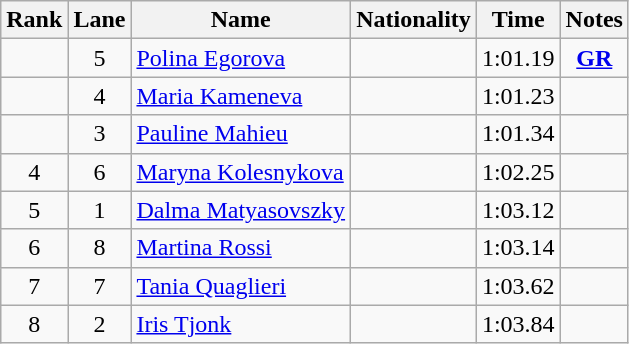<table class='wikitable sortable' style='text-align:center'>
<tr>
<th>Rank</th>
<th>Lane</th>
<th>Name</th>
<th>Nationality</th>
<th>Time</th>
<th>Notes</th>
</tr>
<tr>
<td></td>
<td>5</td>
<td align=left><a href='#'>Polina Egorova</a></td>
<td align=left></td>
<td>1:01.19</td>
<td><a href='#'><strong>GR</strong></a></td>
</tr>
<tr>
<td></td>
<td>4</td>
<td align=left><a href='#'>Maria Kameneva</a></td>
<td align=left></td>
<td>1:01.23</td>
<td></td>
</tr>
<tr>
<td></td>
<td>3</td>
<td align=left><a href='#'>Pauline Mahieu</a></td>
<td align=left></td>
<td>1:01.34</td>
<td></td>
</tr>
<tr>
<td>4</td>
<td>6</td>
<td align=left><a href='#'>Maryna Kolesnykova</a></td>
<td align=left></td>
<td>1:02.25</td>
<td></td>
</tr>
<tr>
<td>5</td>
<td>1</td>
<td align=left><a href='#'>Dalma Matyasovszky</a></td>
<td align=left></td>
<td>1:03.12</td>
<td></td>
</tr>
<tr>
<td>6</td>
<td>8</td>
<td align=left><a href='#'>Martina Rossi</a></td>
<td align=left></td>
<td>1:03.14</td>
<td></td>
</tr>
<tr>
<td>7</td>
<td>7</td>
<td align=left><a href='#'>Tania Quaglieri</a></td>
<td align=left></td>
<td>1:03.62</td>
<td></td>
</tr>
<tr>
<td>8</td>
<td>2</td>
<td align=left><a href='#'>Iris Tjonk</a></td>
<td align=left></td>
<td>1:03.84</td>
<td></td>
</tr>
</table>
